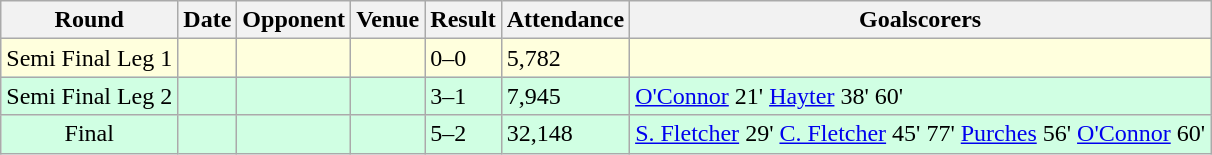<table class="wikitable">
<tr>
<th>Round</th>
<th>Date</th>
<th>Opponent</th>
<th>Venue</th>
<th>Result</th>
<th>Attendance</th>
<th>Goalscorers</th>
</tr>
<tr style="background: #ffffdd;">
<td align="center">Semi Final Leg 1</td>
<td></td>
<td></td>
<td></td>
<td>0–0</td>
<td>5,782</td>
<td></td>
</tr>
<tr style="background: #d0ffe3;">
<td align="center">Semi Final Leg 2</td>
<td></td>
<td></td>
<td></td>
<td>3–1</td>
<td>7,945</td>
<td><a href='#'>O'Connor</a> 21' <a href='#'>Hayter</a> 38' 60'</td>
</tr>
<tr style="background: #d0ffe3;">
<td align="center">Final</td>
<td></td>
<td></td>
<td></td>
<td>5–2</td>
<td>32,148</td>
<td><a href='#'>S. Fletcher</a> 29' <a href='#'>C. Fletcher</a> 45' 77' <a href='#'>Purches</a> 56' <a href='#'>O'Connor</a> 60'</td>
</tr>
</table>
